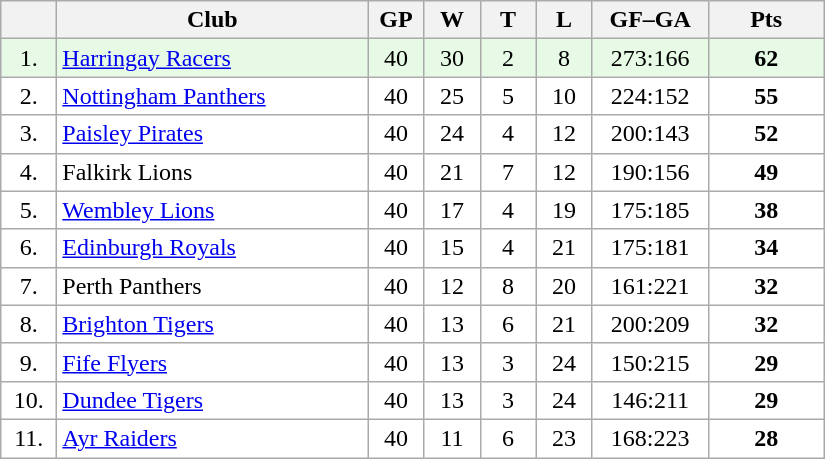<table class="wikitable">
<tr>
<th width="30"></th>
<th width="200">Club</th>
<th width="30">GP</th>
<th width="30">W</th>
<th width="30">T</th>
<th width="30">L</th>
<th width="70">GF–GA</th>
<th width="70">Pts</th>
</tr>
<tr bgcolor="#e6fae6" align="center">
<td>1.</td>
<td align="left"><a href='#'>Harringay Racers</a></td>
<td>40</td>
<td>30</td>
<td>2</td>
<td>8</td>
<td>273:166</td>
<td><strong>62</strong></td>
</tr>
<tr bgcolor="#FFFFFF" align="center">
<td>2.</td>
<td align="left"><a href='#'>Nottingham Panthers</a></td>
<td>40</td>
<td>25</td>
<td>5</td>
<td>10</td>
<td>224:152</td>
<td><strong>55</strong></td>
</tr>
<tr bgcolor="#FFFFFF" align="center">
<td>3.</td>
<td align="left"><a href='#'>Paisley Pirates</a></td>
<td>40</td>
<td>24</td>
<td>4</td>
<td>12</td>
<td>200:143</td>
<td><strong>52</strong></td>
</tr>
<tr bgcolor="#FFFFFF" align="center">
<td>4.</td>
<td align="left">Falkirk Lions</td>
<td>40</td>
<td>21</td>
<td>7</td>
<td>12</td>
<td>190:156</td>
<td><strong>49</strong></td>
</tr>
<tr bgcolor="#FFFFFF" align="center">
<td>5.</td>
<td align="left"><a href='#'>Wembley Lions</a></td>
<td>40</td>
<td>17</td>
<td>4</td>
<td>19</td>
<td>175:185</td>
<td><strong>38</strong></td>
</tr>
<tr bgcolor="#FFFFFF" align="center">
<td>6.</td>
<td align="left"><a href='#'>Edinburgh Royals</a></td>
<td>40</td>
<td>15</td>
<td>4</td>
<td>21</td>
<td>175:181</td>
<td><strong>34</strong></td>
</tr>
<tr bgcolor="#FFFFFF" align="center">
<td>7.</td>
<td align="left">Perth Panthers</td>
<td>40</td>
<td>12</td>
<td>8</td>
<td>20</td>
<td>161:221</td>
<td><strong>32</strong></td>
</tr>
<tr bgcolor="#FFFFFF" align="center">
<td>8.</td>
<td align="left"><a href='#'>Brighton Tigers</a></td>
<td>40</td>
<td>13</td>
<td>6</td>
<td>21</td>
<td>200:209</td>
<td><strong>32</strong></td>
</tr>
<tr bgcolor="#FFFFFF" align="center">
<td>9.</td>
<td align="left"><a href='#'>Fife Flyers</a></td>
<td>40</td>
<td>13</td>
<td>3</td>
<td>24</td>
<td>150:215</td>
<td><strong>29</strong></td>
</tr>
<tr bgcolor="#FFFFFF" align="center">
<td>10.</td>
<td align="left"><a href='#'>Dundee Tigers</a></td>
<td>40</td>
<td>13</td>
<td>3</td>
<td>24</td>
<td>146:211</td>
<td><strong>29</strong></td>
</tr>
<tr bgcolor="#FFFFFF" align="center">
<td>11.</td>
<td align="left"><a href='#'>Ayr Raiders</a></td>
<td>40</td>
<td>11</td>
<td>6</td>
<td>23</td>
<td>168:223</td>
<td><strong>28</strong></td>
</tr>
</table>
